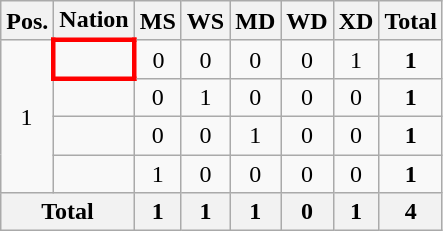<table class="wikitable" style="text-align:center">
<tr>
<th>Pos.</th>
<th>Nation</th>
<th>MS</th>
<th>WS</th>
<th>MD</th>
<th>WD</th>
<th>XD</th>
<th>Total</th>
</tr>
<tr>
<td rowspan="4">1</td>
<td align="left" style="border: 3px solid red"></td>
<td>0</td>
<td>0</td>
<td>0</td>
<td>0</td>
<td>1</td>
<td><strong>1</strong></td>
</tr>
<tr>
<td align="left"></td>
<td>0</td>
<td>1</td>
<td>0</td>
<td>0</td>
<td>0</td>
<td><strong>1</strong></td>
</tr>
<tr>
<td align="left"></td>
<td>0</td>
<td>0</td>
<td>1</td>
<td>0</td>
<td>0</td>
<td><strong>1</strong></td>
</tr>
<tr>
<td align="left"></td>
<td>1</td>
<td>0</td>
<td>0</td>
<td>0</td>
<td>0</td>
<td><strong>1</strong></td>
</tr>
<tr>
<th colspan="2">Total</th>
<th>1</th>
<th>1</th>
<th>1</th>
<th>0</th>
<th>1</th>
<th>4</th>
</tr>
</table>
